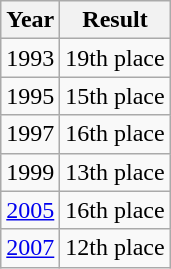<table class="wikitable">
<tr>
<th>Year</th>
<th>Result</th>
</tr>
<tr>
<td> 1993</td>
<td>19th place</td>
</tr>
<tr>
<td> 1995</td>
<td>15th place</td>
</tr>
<tr>
<td> 1997</td>
<td>16th place</td>
</tr>
<tr>
<td> 1999</td>
<td>13th place</td>
</tr>
<tr>
<td> <a href='#'>2005</a></td>
<td>16th place</td>
</tr>
<tr>
<td> <a href='#'>2007</a></td>
<td>12th place</td>
</tr>
</table>
